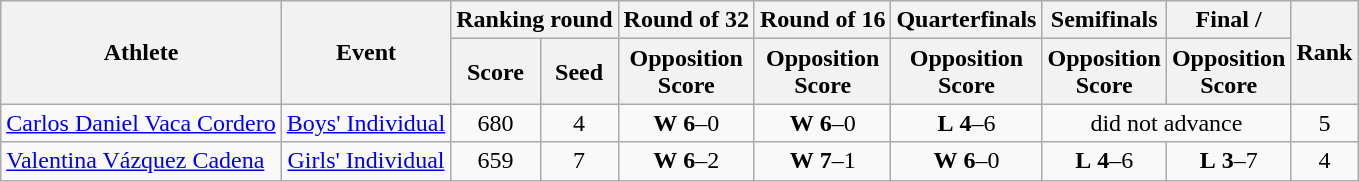<table class="wikitable">
<tr>
<th rowspan="2">Athlete</th>
<th rowspan="2">Event</th>
<th colspan="2">Ranking round</th>
<th>Round of 32</th>
<th>Round of 16</th>
<th>Quarterfinals</th>
<th>Semifinals</th>
<th>Final / </th>
<th rowspan="2">Rank</th>
</tr>
<tr>
<th>Score</th>
<th>Seed</th>
<th>Opposition<br>Score</th>
<th>Opposition<br>Score</th>
<th>Opposition<br>Score</th>
<th>Opposition<br>Score</th>
<th>Opposition<br>Score</th>
</tr>
<tr align="center">
<td align="left"><a href='#'>Carlos Daniel Vaca Cordero</a></td>
<td><a href='#'>Boys' Individual</a></td>
<td>680</td>
<td>4</td>
<td><strong>W</strong> <strong>6</strong>–0</td>
<td><strong>W</strong> <strong>6</strong>–0</td>
<td><strong>L</strong> <strong>4</strong>–6</td>
<td colspan="2">did not advance</td>
<td>5</td>
</tr>
<tr align="center">
<td align="left"><a href='#'>Valentina Vázquez Cadena</a></td>
<td><a href='#'>Girls' Individual</a></td>
<td>659</td>
<td>7</td>
<td><strong>W</strong> <strong>6</strong>–2</td>
<td><strong>W</strong> <strong>7</strong>–1</td>
<td><strong>W</strong> <strong>6</strong>–0</td>
<td><strong>L</strong> <strong>4</strong>–6</td>
<td><strong>L</strong> <strong>3</strong>–7</td>
<td>4</td>
</tr>
</table>
